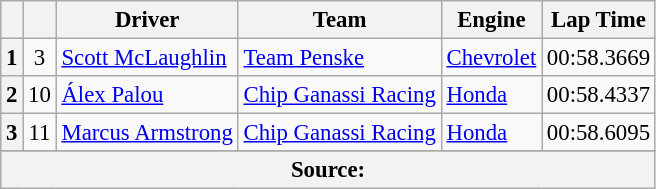<table class="wikitable" style="font-size:95%;">
<tr>
<th></th>
<th></th>
<th>Driver</th>
<th>Team</th>
<th>Engine</th>
<th>Lap Time</th>
</tr>
<tr>
<th>1</th>
<td align="center">3</td>
<td> <a href='#'>Scott McLaughlin</a></td>
<td><a href='#'>Team Penske</a></td>
<td><a href='#'>Chevrolet</a></td>
<td>00:58.3669</td>
</tr>
<tr>
<th>2</th>
<td align="center">10</td>
<td> <a href='#'>Álex Palou</a></td>
<td><a href='#'>Chip Ganassi Racing</a></td>
<td><a href='#'>Honda</a></td>
<td>00:58.4337</td>
</tr>
<tr>
<th>3</th>
<td align="center">11</td>
<td> <a href='#'>Marcus Armstrong</a></td>
<td><a href='#'>Chip Ganassi Racing</a></td>
<td><a href='#'>Honda</a></td>
<td>00:58.6095</td>
</tr>
<tr>
</tr>
<tr class="sortbottom">
<th colspan="6">Source:</th>
</tr>
</table>
